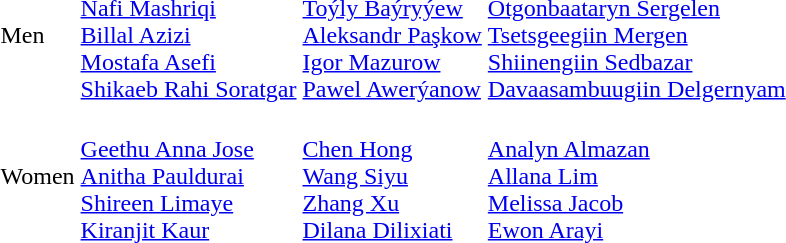<table>
<tr>
<td>Men</td>
<td><br><a href='#'>Nafi Mashriqi</a><br><a href='#'>Billal Azizi</a><br><a href='#'>Mostafa Asefi</a><br><a href='#'>Shikaeb Rahi Soratgar</a></td>
<td><br><a href='#'>Toýly Baýryýew</a><br><a href='#'>Aleksandr Paşkow</a><br><a href='#'>Igor Mazurow</a><br><a href='#'>Pawel Awerýanow</a></td>
<td><br><a href='#'>Otgonbaataryn Sergelen</a><br><a href='#'>Tsetsgeegiin Mergen</a><br><a href='#'>Shiinengiin Sedbazar</a><br><a href='#'>Davaasambuugiin Delgernyam</a></td>
</tr>
<tr>
<td>Women</td>
<td><br><a href='#'>Geethu Anna Jose</a><br><a href='#'>Anitha Pauldurai</a><br><a href='#'>Shireen Limaye</a><br><a href='#'>Kiranjit Kaur</a></td>
<td><br><a href='#'>Chen Hong</a><br><a href='#'>Wang Siyu</a><br><a href='#'>Zhang Xu</a><br><a href='#'>Dilana Dilixiati</a></td>
<td><br><a href='#'>Analyn Almazan</a><br><a href='#'>Allana Lim</a><br><a href='#'>Melissa Jacob</a><br><a href='#'>Ewon Arayi</a></td>
</tr>
</table>
